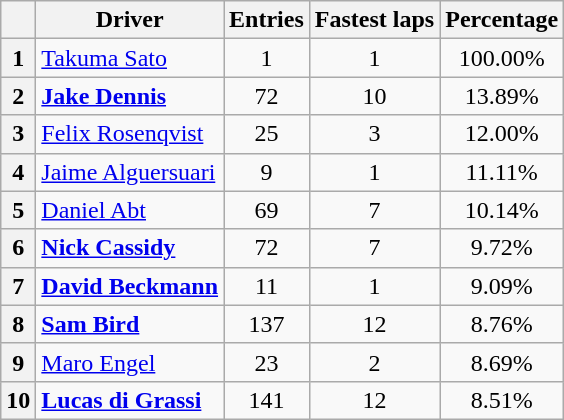<table class="wikitable" style="text-align:center">
<tr>
<th></th>
<th>Driver</th>
<th>Entries</th>
<th>Fastest laps</th>
<th>Percentage</th>
</tr>
<tr>
<th>1</th>
<td align=left> <a href='#'>Takuma Sato</a></td>
<td>1</td>
<td>1</td>
<td>100.00%</td>
</tr>
<tr>
<th>2</th>
<td align=left> <strong><a href='#'>Jake Dennis</a></strong></td>
<td>72</td>
<td>10</td>
<td>13.89%</td>
</tr>
<tr>
<th>3</th>
<td align=left> <a href='#'>Felix Rosenqvist</a></td>
<td>25</td>
<td>3</td>
<td>12.00%</td>
</tr>
<tr>
<th>4</th>
<td align=left> <a href='#'>Jaime Alguersuari</a></td>
<td>9</td>
<td>1</td>
<td>11.11%</td>
</tr>
<tr>
<th>5</th>
<td align="left"> <a href='#'>Daniel Abt</a></td>
<td>69</td>
<td>7</td>
<td>10.14%</td>
</tr>
<tr>
<th>6</th>
<td align=left> <strong><a href='#'>Nick Cassidy</a></strong></td>
<td>72</td>
<td>7</td>
<td>9.72%</td>
</tr>
<tr>
<th>7</th>
<td align=left> <strong><a href='#'>David Beckmann</a></strong></td>
<td>11</td>
<td>1</td>
<td>9.09%</td>
</tr>
<tr>
<th>8</th>
<td align=left> <strong><a href='#'>Sam Bird</a></strong></td>
<td>137</td>
<td>12</td>
<td>8.76%</td>
</tr>
<tr>
<th>9</th>
<td align="left"> <a href='#'>Maro Engel</a></td>
<td>23</td>
<td>2</td>
<td>8.69%</td>
</tr>
<tr>
<th>10</th>
<td align="left"> <strong><a href='#'>Lucas di Grassi</a></strong></td>
<td>141</td>
<td>12</td>
<td>8.51%</td>
</tr>
</table>
